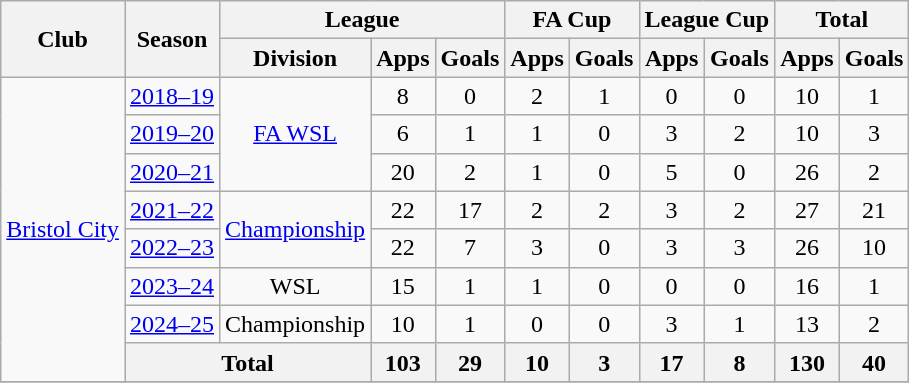<table class="wikitable" style="text-align:center">
<tr>
<th rowspan="2">Club</th>
<th rowspan="2">Season</th>
<th colspan="3">League</th>
<th colspan="2">FA Cup</th>
<th colspan="2">League Cup</th>
<th colspan="2">Total</th>
</tr>
<tr>
<th>Division</th>
<th>Apps</th>
<th>Goals</th>
<th>Apps</th>
<th>Goals</th>
<th>Apps</th>
<th>Goals</th>
<th>Apps</th>
<th>Goals</th>
</tr>
<tr>
<td rowspan=8><a href='#'>Bristol City</a></td>
<td><a href='#'>2018–19</a></td>
<td rowspan="3"><a href='#'>FA WSL</a></td>
<td>8</td>
<td>0</td>
<td>2</td>
<td>1</td>
<td>0</td>
<td>0</td>
<td>10</td>
<td>1</td>
</tr>
<tr>
<td><a href='#'>2019–20</a></td>
<td>6</td>
<td>1</td>
<td>1</td>
<td>0</td>
<td>3</td>
<td>2</td>
<td>10</td>
<td>3</td>
</tr>
<tr>
<td><a href='#'>2020–21</a></td>
<td>20</td>
<td>2</td>
<td>1</td>
<td>0</td>
<td>5</td>
<td>0</td>
<td>26</td>
<td>2</td>
</tr>
<tr>
<td><a href='#'>2021–22</a></td>
<td rowspan="2"><a href='#'>Championship</a></td>
<td>22</td>
<td>17</td>
<td>2</td>
<td>2</td>
<td>3</td>
<td>2</td>
<td>27</td>
<td>21</td>
</tr>
<tr>
<td><a href='#'>2022–23</a></td>
<td>22</td>
<td>7</td>
<td>3</td>
<td>0</td>
<td>3</td>
<td>3</td>
<td>26</td>
<td>10</td>
</tr>
<tr>
<td><a href='#'>2023–24</a></td>
<td>WSL</td>
<td>15</td>
<td>1</td>
<td>1</td>
<td>0</td>
<td>0</td>
<td>0</td>
<td>16</td>
<td>1</td>
</tr>
<tr>
<td><a href='#'>2024–25</a></td>
<td>Championship</td>
<td>10</td>
<td>1</td>
<td>0</td>
<td>0</td>
<td>3</td>
<td>1</td>
<td>13</td>
<td>2</td>
</tr>
<tr>
<th colspan="2">Total</th>
<th>103</th>
<th>29</th>
<th>10</th>
<th>3</th>
<th>17</th>
<th>8</th>
<th>130</th>
<th>40</th>
</tr>
<tr>
</tr>
</table>
